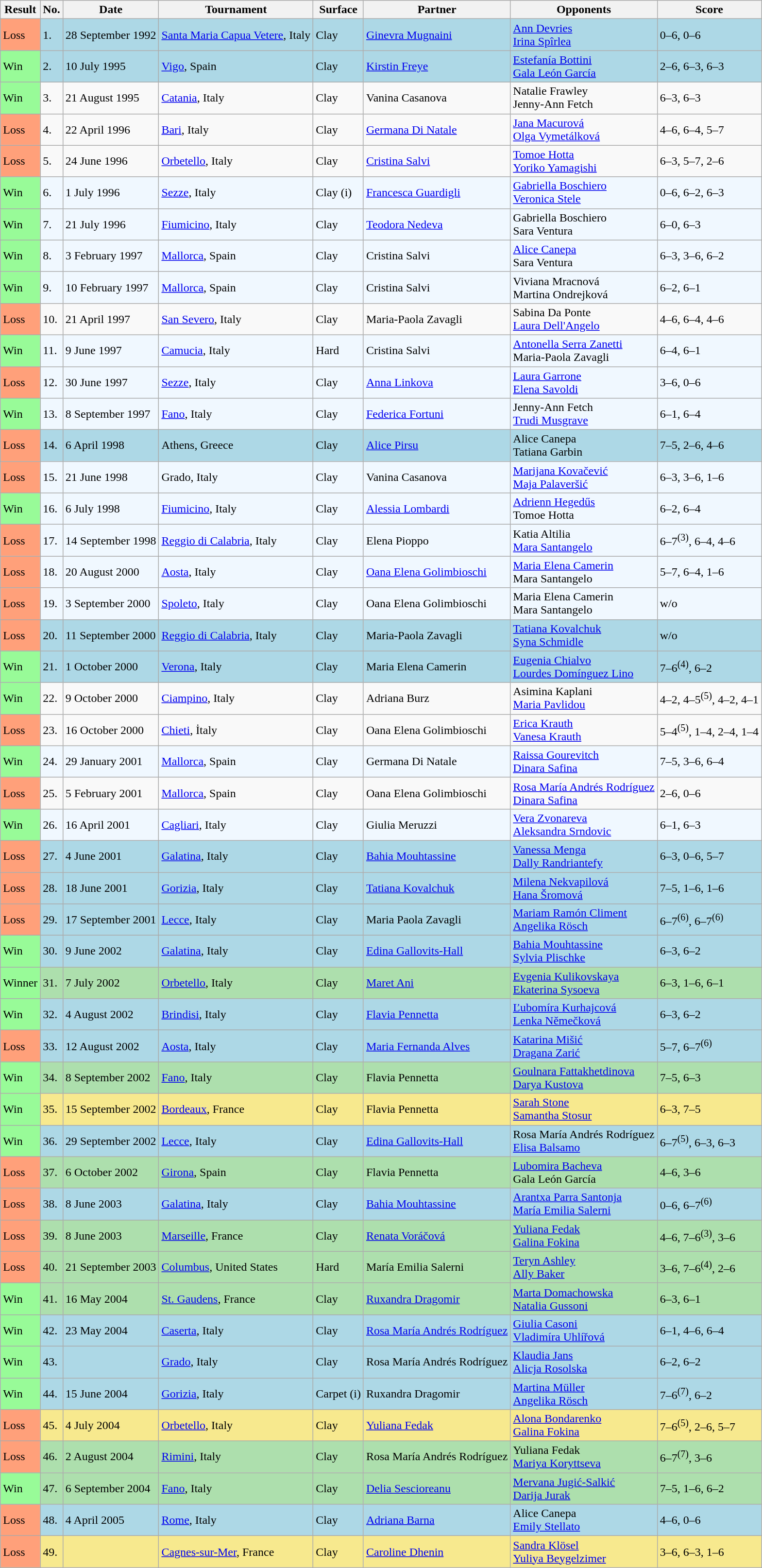<table class="wikitable">
<tr>
<th>Result</th>
<th>No.</th>
<th>Date</th>
<th>Tournament</th>
<th>Surface</th>
<th>Partner</th>
<th>Opponents</th>
<th>Score</th>
</tr>
<tr bgcolor="lightblue">
<td style="background:#ffa07a;">Loss</td>
<td>1.</td>
<td>28 September 1992</td>
<td><a href='#'>Santa Maria Capua Vetere</a>, Italy</td>
<td>Clay</td>
<td> <a href='#'>Ginevra Mugnaini</a></td>
<td> <a href='#'>Ann Devries</a><br> <a href='#'>Irina Spîrlea</a></td>
<td>0–6, 0–6</td>
</tr>
<tr bgcolor="lightblue">
<td style="background:#98fb98;">Win</td>
<td>2.</td>
<td>10 July 1995</td>
<td><a href='#'>Vigo</a>, Spain</td>
<td>Clay</td>
<td> <a href='#'>Kirstin Freye</a></td>
<td> <a href='#'>Estefanía Bottini</a><br> <a href='#'>Gala León García</a></td>
<td>2–6, 6–3, 6–3</td>
</tr>
<tr>
<td style="background:#98fb98;">Win</td>
<td>3.</td>
<td>21 August 1995</td>
<td><a href='#'>Catania</a>, Italy</td>
<td>Clay</td>
<td> Vanina Casanova</td>
<td> Natalie Frawley <br> Jenny-Ann Fetch</td>
<td>6–3, 6–3</td>
</tr>
<tr>
<td style="background:#ffa07a;">Loss</td>
<td>4.</td>
<td>22 April 1996</td>
<td><a href='#'>Bari</a>, Italy</td>
<td>Clay</td>
<td> <a href='#'>Germana Di Natale</a></td>
<td> <a href='#'>Jana Macurová</a> <br> <a href='#'>Olga Vymetálková</a></td>
<td>4–6, 6–4, 5–7</td>
</tr>
<tr>
<td style="background:#ffa07a;">Loss</td>
<td>5.</td>
<td>24 June 1996</td>
<td><a href='#'>Orbetello</a>, Italy</td>
<td>Clay</td>
<td> <a href='#'>Cristina Salvi</a></td>
<td> <a href='#'>Tomoe Hotta</a> <br> <a href='#'>Yoriko Yamagishi</a></td>
<td>6–3, 5–7, 2–6</td>
</tr>
<tr style="background:#f0f8ff;">
<td style="background:#98fb98;">Win</td>
<td>6.</td>
<td>1 July 1996</td>
<td><a href='#'>Sezze</a>, Italy</td>
<td>Clay (i)</td>
<td> <a href='#'>Francesca Guardigli</a></td>
<td> <a href='#'>Gabriella Boschiero</a> <br>  <a href='#'>Veronica Stele</a></td>
<td>0–6, 6–2, 6–3</td>
</tr>
<tr style="background:#f0f8ff;">
<td style="background:#98fb98;">Win</td>
<td>7.</td>
<td>21 July 1996</td>
<td><a href='#'>Fiumicino</a>, Italy</td>
<td>Clay</td>
<td> <a href='#'>Teodora Nedeva</a></td>
<td> Gabriella Boschiero <br>  Sara Ventura</td>
<td>6–0, 6–3</td>
</tr>
<tr style="background:#f0f8ff;">
<td style="background:#98fb98;">Win</td>
<td>8.</td>
<td>3 February 1997</td>
<td><a href='#'>Mallorca</a>, Spain</td>
<td>Clay</td>
<td> Cristina Salvi</td>
<td> <a href='#'>Alice Canepa</a> <br>  Sara Ventura</td>
<td>6–3, 3–6, 6–2</td>
</tr>
<tr style="background:#f0f8ff;">
<td style="background:#98fb98;">Win</td>
<td>9.</td>
<td>10 February 1997</td>
<td><a href='#'>Mallorca</a>, Spain</td>
<td>Clay</td>
<td> Cristina Salvi</td>
<td> Viviana Mracnová <br>  Martina Ondrejková</td>
<td>6–2, 6–1</td>
</tr>
<tr>
<td style="background:#ffa07a;">Loss</td>
<td>10.</td>
<td>21 April 1997</td>
<td><a href='#'>San Severo</a>, Italy</td>
<td>Clay</td>
<td> Maria-Paola Zavagli</td>
<td> Sabina Da Ponte <br>  <a href='#'>Laura Dell'Angelo</a></td>
<td>4–6, 6–4, 4–6</td>
</tr>
<tr style="background:#f0f8ff;">
<td style="background:#98fb98;">Win</td>
<td>11.</td>
<td>9 June 1997</td>
<td><a href='#'>Camucia</a>, Italy</td>
<td>Hard</td>
<td> Cristina Salvi</td>
<td> <a href='#'>Antonella Serra Zanetti</a> <br>  Maria-Paola Zavagli</td>
<td>6–4, 6–1</td>
</tr>
<tr style="background:#f0f8ff;">
<td style="background:#ffa07a;">Loss</td>
<td>12.</td>
<td>30 June 1997</td>
<td><a href='#'>Sezze</a>, Italy</td>
<td>Clay</td>
<td> <a href='#'>Anna Linkova</a></td>
<td> <a href='#'>Laura Garrone</a> <br>  <a href='#'>Elena Savoldi</a></td>
<td>3–6, 0–6</td>
</tr>
<tr style="background:#f0f8ff;">
<td style="background:#98fb98;">Win</td>
<td>13.</td>
<td>8 September 1997</td>
<td><a href='#'>Fano</a>, Italy</td>
<td>Clay</td>
<td> <a href='#'>Federica Fortuni</a></td>
<td> Jenny-Ann Fetch <br>  <a href='#'>Trudi Musgrave</a></td>
<td>6–1, 6–4</td>
</tr>
<tr bgcolor="lightblue">
<td style="background:#ffa07a;">Loss</td>
<td>14.</td>
<td>6 April 1998</td>
<td>Athens, Greece</td>
<td>Clay</td>
<td> <a href='#'>Alice Pirsu</a></td>
<td> Alice Canepa <br>  Tatiana Garbin</td>
<td>7–5, 2–6, 4–6</td>
</tr>
<tr style="background:#f0f8ff;">
<td style="background:#ffa07a;">Loss</td>
<td>15.</td>
<td>21 June 1998</td>
<td>Grado, Italy</td>
<td>Clay</td>
<td> Vanina Casanova</td>
<td> <a href='#'>Marijana Kovačević</a> <br>  <a href='#'>Maja Palaveršić</a></td>
<td>6–3, 3–6, 1–6</td>
</tr>
<tr style="background:#f0f8ff;">
<td style="background:#98fb98;">Win</td>
<td>16.</td>
<td>6 July 1998</td>
<td><a href='#'>Fiumicino</a>, Italy</td>
<td>Clay</td>
<td> <a href='#'>Alessia Lombardi</a></td>
<td> <a href='#'>Adrienn Hegedűs</a> <br>  Tomoe Hotta</td>
<td>6–2, 6–4</td>
</tr>
<tr style="background:#f0f8ff;">
<td style="background:#ffa07a;">Loss</td>
<td>17.</td>
<td>14 September 1998</td>
<td><a href='#'>Reggio di Calabria</a>, Italy</td>
<td>Clay</td>
<td> Elena Pioppo</td>
<td> Katia Altilia <br>  <a href='#'>Mara Santangelo</a></td>
<td>6–7<sup>(3)</sup>, 6–4, 4–6</td>
</tr>
<tr style="background:#f0f8ff;">
<td style="background:#ffa07a;">Loss</td>
<td>18.</td>
<td>20 August 2000</td>
<td><a href='#'>Aosta</a>, Italy</td>
<td>Clay</td>
<td> <a href='#'>Oana Elena Golimbioschi</a></td>
<td> <a href='#'>Maria Elena Camerin</a> <br>  Mara Santangelo</td>
<td>5–7, 6–4, 1–6</td>
</tr>
<tr style="background:#f0f8ff;">
<td style="background:#ffa07a;">Loss</td>
<td>19.</td>
<td>3 September 2000</td>
<td><a href='#'>Spoleto</a>, Italy</td>
<td>Clay</td>
<td> Oana Elena Golimbioschi</td>
<td> Maria Elena Camerin <br>  Mara Santangelo</td>
<td>w/o</td>
</tr>
<tr bgcolor="lightblue">
<td style="background:#ffa07a;">Loss</td>
<td>20.</td>
<td>11 September 2000</td>
<td><a href='#'>Reggio di Calabria</a>, Italy</td>
<td>Clay</td>
<td> Maria-Paola Zavagli</td>
<td> <a href='#'>Tatiana Kovalchuk</a><br>  <a href='#'>Syna Schmidle</a></td>
<td>w/o</td>
</tr>
<tr bgcolor="lightblue">
<td style="background:#98fb98;">Win</td>
<td>21.</td>
<td>1 October 2000</td>
<td><a href='#'>Verona</a>, Italy</td>
<td>Clay</td>
<td> Maria Elena Camerin</td>
<td> <a href='#'>Eugenia Chialvo</a> <br>  <a href='#'>Lourdes Domínguez Lino</a></td>
<td>7–6<sup>(4)</sup>, 6–2</td>
</tr>
<tr>
<td style="background:#98fb98;">Win</td>
<td>22.</td>
<td>9 October 2000</td>
<td><a href='#'>Ciampino</a>, Italy</td>
<td>Clay</td>
<td> Adriana Burz</td>
<td> Asimina Kaplani <br>  <a href='#'>Maria Pavlidou</a></td>
<td>4–2, 4–5<sup>(5)</sup>, 4–2, 4–1</td>
</tr>
<tr>
<td style="background:#ffa07a;">Loss</td>
<td>23.</td>
<td>16 October 2000</td>
<td><a href='#'>Chieti</a>, İtaly</td>
<td>Clay</td>
<td> Oana Elena Golimbioschi</td>
<td> <a href='#'>Erica Krauth</a> <br>  <a href='#'>Vanesa Krauth</a></td>
<td>5–4<sup>(5)</sup>, 1–4, 2–4, 1–4</td>
</tr>
<tr style="background:#f0f8ff;">
<td style="background:#98fb98;">Win</td>
<td>24.</td>
<td>29 January 2001</td>
<td><a href='#'>Mallorca</a>, Spain</td>
<td>Clay</td>
<td> Germana Di Natale</td>
<td> <a href='#'>Raissa Gourevitch</a> <br>  <a href='#'>Dinara Safina</a></td>
<td>7–5, 3–6, 6–4</td>
</tr>
<tr>
<td style="background:#ffa07a;">Loss</td>
<td>25.</td>
<td>5 February 2001</td>
<td><a href='#'>Mallorca</a>, Spain</td>
<td>Clay</td>
<td> Oana Elena Golimbioschi</td>
<td> <a href='#'>Rosa María Andrés Rodríguez</a> <br>  <a href='#'>Dinara Safina</a></td>
<td>2–6, 0–6</td>
</tr>
<tr style="background:#f0f8ff;">
<td style="background:#98fb98;">Win</td>
<td>26.</td>
<td>16 April 2001</td>
<td><a href='#'>Cagliari</a>, Italy</td>
<td>Clay</td>
<td> Giulia Meruzzi</td>
<td> <a href='#'>Vera Zvonareva</a> <br>  <a href='#'>Aleksandra Srndovic</a></td>
<td>6–1, 6–3</td>
</tr>
<tr style="background:lightblue;">
<td style="background:#ffa07a;">Loss</td>
<td>27.</td>
<td>4 June 2001</td>
<td><a href='#'>Galatina</a>, Italy</td>
<td>Clay</td>
<td> <a href='#'>Bahia Mouhtassine</a></td>
<td> <a href='#'>Vanessa Menga</a> <br>  <a href='#'>Dally Randriantefy</a></td>
<td>6–3, 0–6, 5–7</td>
</tr>
<tr style="background:lightblue;">
<td style="background:#ffa07a;">Loss</td>
<td>28.</td>
<td>18 June 2001</td>
<td><a href='#'>Gorizia</a>, Italy</td>
<td>Clay</td>
<td> <a href='#'>Tatiana Kovalchuk</a></td>
<td> <a href='#'>Milena Nekvapilová</a> <br>  <a href='#'>Hana Šromová</a></td>
<td>7–5, 1–6, 1–6</td>
</tr>
<tr bgcolor="lightblue">
<td style="background:#ffa07a;">Loss</td>
<td>29.</td>
<td>17 September 2001</td>
<td><a href='#'>Lecce</a>, Italy</td>
<td>Clay</td>
<td> Maria Paola Zavagli</td>
<td> <a href='#'>Mariam Ramón Climent</a> <br>  <a href='#'>Angelika Rösch</a></td>
<td>6–7<sup>(6)</sup>, 6–7<sup>(6)</sup></td>
</tr>
<tr style="background:lightblue;">
<td style="background:#98fb98;">Win</td>
<td>30.</td>
<td>9 June 2002</td>
<td><a href='#'>Galatina</a>, Italy</td>
<td>Clay</td>
<td> <a href='#'>Edina Gallovits-Hall</a></td>
<td> <a href='#'>Bahia Mouhtassine</a> <br>  <a href='#'>Sylvia Plischke</a></td>
<td>6–3, 6–2</td>
</tr>
<tr style="background:#addfad;">
<td bgcolor="98FB98">Winner</td>
<td>31.</td>
<td>7 July 2002</td>
<td><a href='#'>Orbetello</a>, Italy</td>
<td>Clay</td>
<td> <a href='#'>Maret Ani</a></td>
<td> <a href='#'>Evgenia Kulikovskaya</a> <br>  <a href='#'>Ekaterina Sysoeva</a></td>
<td>6–3, 1–6, 6–1</td>
</tr>
<tr style="background:lightblue;">
<td style="background:#98fb98;">Win</td>
<td>32.</td>
<td>4 August 2002</td>
<td><a href='#'>Brindisi</a>, Italy</td>
<td>Clay</td>
<td> <a href='#'>Flavia Pennetta</a></td>
<td> <a href='#'>Ľubomíra Kurhajcová</a> <br>  <a href='#'>Lenka Němečková</a></td>
<td>6–3, 6–2</td>
</tr>
<tr style="background:lightblue;">
<td style="background:#ffa07a;">Loss</td>
<td>33.</td>
<td>12 August 2002</td>
<td><a href='#'>Aosta</a>,  Italy</td>
<td>Clay</td>
<td> <a href='#'>Maria Fernanda Alves</a></td>
<td> <a href='#'>Katarina Mišić</a> <br>  <a href='#'>Dragana Zarić</a></td>
<td>5–7, 6–7<sup>(6)</sup></td>
</tr>
<tr bgcolor="#ADDFAD">
<td style="background:#98fb98;">Win</td>
<td>34.</td>
<td>8 September 2002</td>
<td><a href='#'>Fano</a>, Italy</td>
<td>Clay</td>
<td> Flavia Pennetta</td>
<td> <a href='#'>Goulnara Fattakhetdinova</a> <br>  <a href='#'>Darya Kustova</a></td>
<td>7–5, 6–3</td>
</tr>
<tr style="background:#f7e98e;">
<td style="background:#98fb98;">Win</td>
<td>35.</td>
<td>15 September 2002</td>
<td><a href='#'>Bordeaux</a>, France</td>
<td>Clay</td>
<td> Flavia Pennetta</td>
<td> <a href='#'>Sarah Stone</a> <br>  <a href='#'>Samantha Stosur</a></td>
<td>6–3, 7–5</td>
</tr>
<tr bgcolor="lightblue">
<td style="background:#98fb98;">Win</td>
<td>36.</td>
<td>29 September 2002</td>
<td><a href='#'>Lecce</a>, Italy</td>
<td>Clay</td>
<td> <a href='#'>Edina Gallovits-Hall</a></td>
<td> Rosa María Andrés Rodríguez <br>  <a href='#'>Elisa Balsamo</a></td>
<td>6–7<sup>(5)</sup>, 6–3, 6–3</td>
</tr>
<tr bgcolor="#addfad">
<td style="background:#ffa07a;">Loss</td>
<td>37.</td>
<td>6 October 2002</td>
<td><a href='#'>Girona</a>, Spain</td>
<td>Clay</td>
<td> Flavia Pennetta</td>
<td> <a href='#'>Lubomira Bacheva</a> <br>  Gala León García</td>
<td>4–6, 3–6</td>
</tr>
<tr style="background:lightblue;">
<td style="background:#ffa07a;">Loss</td>
<td>38.</td>
<td>8 June 2003</td>
<td><a href='#'>Galatina</a>, Italy</td>
<td>Clay</td>
<td> <a href='#'>Bahia Mouhtassine</a></td>
<td> <a href='#'>Arantxa Parra Santonja</a> <br>  <a href='#'>María Emilia Salerni</a></td>
<td>0–6, 6–7<sup>(6)</sup></td>
</tr>
<tr style="background:#addfad;">
<td style="background:#ffa07a;">Loss</td>
<td>39.</td>
<td>8 June 2003</td>
<td><a href='#'>Marseille</a>, France</td>
<td>Clay</td>
<td> <a href='#'>Renata Voráčová</a></td>
<td> <a href='#'>Yuliana Fedak</a> <br>  <a href='#'>Galina Fokina</a></td>
<td>4–6, 7–6<sup>(3)</sup>, 3–6</td>
</tr>
<tr style="background:#addfad;">
<td style="background:#ffa07a;">Loss</td>
<td>40.</td>
<td>21 September 2003</td>
<td><a href='#'>Columbus</a>, United States</td>
<td>Hard</td>
<td> María Emilia Salerni</td>
<td> <a href='#'>Teryn Ashley</a> <br>  <a href='#'>Ally Baker</a></td>
<td>3–6, 7–6<sup>(4)</sup>, 2–6</td>
</tr>
<tr bgcolor="#ADDFAD">
<td bgcolor="98FB98">Win</td>
<td>41.</td>
<td>16 May 2004</td>
<td><a href='#'>St. Gaudens</a>, France</td>
<td>Clay</td>
<td> <a href='#'>Ruxandra Dragomir</a></td>
<td> <a href='#'>Marta Domachowska</a> <br>  <a href='#'>Natalia Gussoni</a></td>
<td>6–3, 6–1</td>
</tr>
<tr bgcolor="lightblue">
<td style="background:#98fb98;">Win</td>
<td>42.</td>
<td>23 May 2004</td>
<td><a href='#'>Caserta</a>, Italy</td>
<td>Clay</td>
<td> <a href='#'>Rosa María Andrés Rodríguez</a></td>
<td> <a href='#'>Giulia Casoni</a> <br>  <a href='#'>Vladimíra Uhlířová</a></td>
<td>6–1, 4–6, 6–4</td>
</tr>
<tr bgcolor=lightblue>
<td style="background:#98fb98;">Win</td>
<td>43.</td>
<td></td>
<td><a href='#'>Grado</a>, Italy</td>
<td>Clay</td>
<td> Rosa María Andrés Rodríguez</td>
<td> <a href='#'>Klaudia Jans</a> <br>  <a href='#'>Alicja Rosolska</a></td>
<td>6–2, 6–2</td>
</tr>
<tr style="background:lightblue;">
<td bgcolor="98FB98">Win</td>
<td>44.</td>
<td>15 June 2004</td>
<td><a href='#'>Gorizia</a>, Italy</td>
<td>Carpet (i)</td>
<td> Ruxandra Dragomir</td>
<td> <a href='#'>Martina Müller</a> <br>  <a href='#'>Angelika Rösch</a></td>
<td>7–6<sup>(7)</sup>, 6–2</td>
</tr>
<tr style="background:#f7e98e;">
<td style="background:#ffa07a;">Loss</td>
<td>45.</td>
<td>4 July 2004</td>
<td><a href='#'>Orbetello</a>, Italy</td>
<td>Clay</td>
<td> <a href='#'>Yuliana Fedak</a></td>
<td> <a href='#'>Alona Bondarenko</a> <br>  <a href='#'>Galina Fokina</a></td>
<td>7–6<sup>(5)</sup>, 2–6, 5–7</td>
</tr>
<tr style="background:#addfad;">
<td style="background:#ffa07a;">Loss</td>
<td>46.</td>
<td>2 August 2004</td>
<td><a href='#'>Rimini</a>, Italy</td>
<td>Clay</td>
<td> Rosa María Andrés Rodríguez</td>
<td> Yuliana Fedak <br>  <a href='#'>Mariya Koryttseva</a></td>
<td>6–7<sup>(7)</sup>, 3–6</td>
</tr>
<tr style="background:#addfad;">
<td style="background:#98fb98;">Win</td>
<td>47.</td>
<td>6 September 2004</td>
<td><a href='#'>Fano</a>, Italy</td>
<td>Clay</td>
<td> <a href='#'>Delia Sescioreanu</a></td>
<td> <a href='#'>Mervana Jugić-Salkić</a> <br>  <a href='#'>Darija Jurak</a></td>
<td>7–5, 1–6, 6–2</td>
</tr>
<tr bgcolor="lightblue">
<td style="background:#ffa07a;">Loss</td>
<td>48.</td>
<td>4 April 2005</td>
<td><a href='#'>Rome</a>, Italy</td>
<td>Clay</td>
<td> <a href='#'>Adriana Barna</a></td>
<td> Alice Canepa <br>  <a href='#'>Emily Stellato</a></td>
<td>4–6, 0–6</td>
</tr>
<tr style="background:#f7e98e;">
<td style="background:#ffa07a;">Loss</td>
<td>49.</td>
<td></td>
<td><a href='#'>Cagnes-sur-Mer</a>, France</td>
<td>Clay</td>
<td> <a href='#'>Caroline Dhenin</a></td>
<td> <a href='#'>Sandra Klösel</a> <br>  <a href='#'>Yuliya Beygelzimer</a></td>
<td>3–6, 6–3, 1–6</td>
</tr>
</table>
